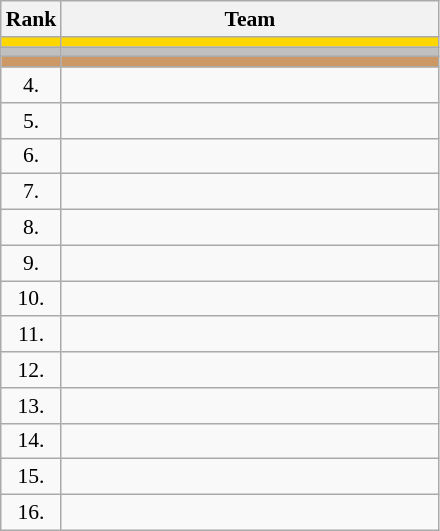<table class="wikitable" style="border-collapse: collapse; font-size: 90%;">
<tr>
<th>Rank</th>
<th align="left" style="width: 17em">Team</th>
</tr>
<tr bgcolor=gold>
<td align="center"></td>
<td></td>
</tr>
<tr bgcolor=silver>
<td align="center"></td>
<td></td>
</tr>
<tr bgcolor=cc9966>
<td align="center"></td>
<td></td>
</tr>
<tr>
<td align="center">4.</td>
<td></td>
</tr>
<tr>
<td align="center">5.</td>
<td></td>
</tr>
<tr>
<td align="center">6.</td>
<td></td>
</tr>
<tr>
<td align="center">7.</td>
<td></td>
</tr>
<tr>
<td align="center">8.</td>
<td></td>
</tr>
<tr>
<td align="center">9.</td>
<td></td>
</tr>
<tr>
<td align="center">10.</td>
<td></td>
</tr>
<tr>
<td align="center">11.</td>
<td></td>
</tr>
<tr>
<td align="center">12.</td>
<td></td>
</tr>
<tr>
<td align="center">13.</td>
<td></td>
</tr>
<tr>
<td align="center">14.</td>
<td></td>
</tr>
<tr>
<td align="center">15.</td>
<td></td>
</tr>
<tr>
<td align="center">16.</td>
<td></td>
</tr>
</table>
